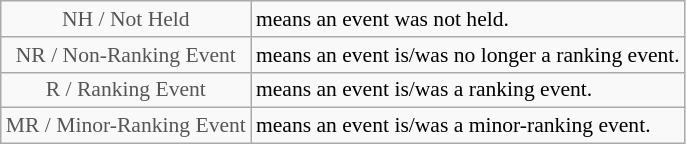<table class="wikitable" style="font-size:90%">
<tr>
<td style="text-align:center; color:#555555;" colspan="4">NH / Not Held</td>
<td>means an event was not held.</td>
</tr>
<tr>
<td style="text-align:center; color:#555555;" colspan="4">NR / Non-Ranking Event</td>
<td>means an event is/was no longer a ranking event.</td>
</tr>
<tr>
<td style="text-align:center; color:#555555;" colspan="4">R / Ranking Event</td>
<td>means an event is/was a ranking event.</td>
</tr>
<tr>
<td style="text-align:center; color:#555555;" colspan="4">MR / Minor-Ranking Event</td>
<td>means an event is/was a minor-ranking event.</td>
</tr>
</table>
